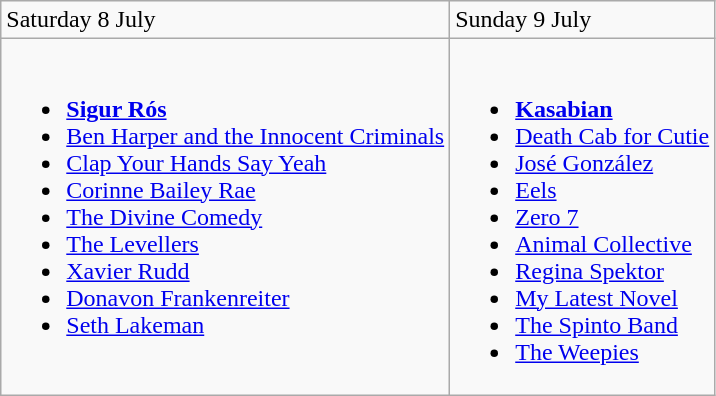<table class="wikitable">
<tr>
<td>Saturday 8 July</td>
<td>Sunday 9 July</td>
</tr>
<tr valign="top">
<td><br><ul><li><strong><a href='#'>Sigur Rós</a></strong></li><li><a href='#'>Ben Harper and the Innocent Criminals</a></li><li><a href='#'>Clap Your Hands Say Yeah</a></li><li><a href='#'>Corinne Bailey Rae</a></li><li><a href='#'>The Divine Comedy</a></li><li><a href='#'>The Levellers</a></li><li><a href='#'>Xavier Rudd</a></li><li><a href='#'>Donavon Frankenreiter</a></li><li><a href='#'>Seth Lakeman</a></li></ul></td>
<td><br><ul><li><strong><a href='#'>Kasabian</a></strong></li><li><a href='#'>Death Cab for Cutie</a></li><li><a href='#'>José González</a></li><li><a href='#'>Eels</a></li><li><a href='#'>Zero 7</a></li><li><a href='#'>Animal Collective</a></li><li><a href='#'>Regina Spektor</a></li><li><a href='#'>My Latest Novel</a></li><li><a href='#'>The Spinto Band</a></li><li><a href='#'>The Weepies</a></li></ul></td>
</tr>
</table>
